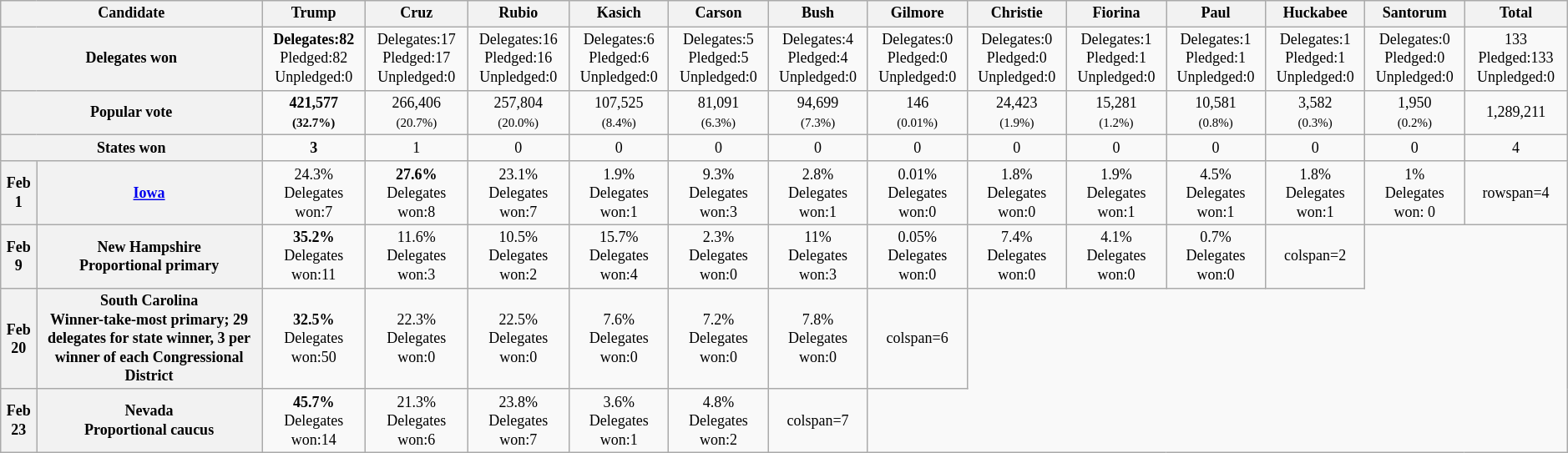<table class="wikitable" style="font-size:12px; text-align: center;">
<tr>
<th colspan="2">Candidate</th>
<th><strong>Trump</strong></th>
<th>Cruz</th>
<th>Rubio</th>
<th>Kasich</th>
<th>Carson</th>
<th>Bush</th>
<th>Gilmore</th>
<th>Christie</th>
<th>Fiorina</th>
<th>Paul</th>
<th>Huckabee</th>
<th>Santorum</th>
<th>Total</th>
</tr>
<tr>
<th scope="row" colspan="2">Delegates won</th>
<td><strong>Delegates:82</strong><br>Pledged:82
Unpledged:0</td>
<td>Delegates:17<br>Pledged:17
Unpledged:0</td>
<td> Delegates:16<br>Pledged:16
Unpledged:0</td>
<td> Delegates:6<br>Pledged:6
Unpledged:0</td>
<td>Delegates:5<br>Pledged:5
Unpledged:0</td>
<td>Delegates:4<br>Pledged:4
Unpledged:0</td>
<td>Delegates:0<br>Pledged:0
Unpledged:0</td>
<td>Delegates:0<br>Pledged:0
Unpledged:0</td>
<td>Delegates:1<br>Pledged:1
Unpledged:0</td>
<td>Delegates:1<br>Pledged:1
Unpledged:0</td>
<td>Delegates:1<br>Pledged:1
Unpledged:0</td>
<td>Delegates:0<br>Pledged:0
Unpledged:0</td>
<td>133<br>Pledged:133
Unpledged:0</td>
</tr>
<tr>
<th scope="row" colspan="2">Popular vote</th>
<td><strong>421,577 <br><small>(32.7%)</small></strong></td>
<td>266,406 <br><small>(20.7%)</small></td>
<td>257,804 <br><small>(20.0%)</small></td>
<td>107,525 <br><small>(8.4%)</small></td>
<td>81,091 <br><small>(6.3%)</small></td>
<td>94,699 <br><small>(7.3%)</small></td>
<td>146 <br><small>(0.01%)</small></td>
<td>24,423 <br><small>(1.9%)</small></td>
<td>15,281 <br><small>(1.2%)</small></td>
<td>10,581 <br><small>(0.8%)</small></td>
<td>3,582 <br><small>(0.3%)</small></td>
<td>1,950 <br><small>(0.2%)</small></td>
<td>1,289,211 </td>
</tr>
<tr>
<th scope="row" colspan="2">States won</th>
<td><strong>3</strong></td>
<td>1</td>
<td> 0</td>
<td>0</td>
<td>0</td>
<td>0</td>
<td>0</td>
<td>0</td>
<td>0</td>
<td>0</td>
<td>0</td>
<td>0</td>
<td>4</td>
</tr>
<tr>
<th scope="row">Feb 1</th>
<th scope="row"><a href='#'>Iowa</a></th>
<td>24.3%<br>Delegates won:7</td>
<td><strong>27.6%</strong><br>Delegates won:8</td>
<td>23.1%<br>Delegates won:7</td>
<td>1.9%<br>Delegates won:1</td>
<td>9.3%<br>Delegates won:3</td>
<td>2.8%<br>Delegates won:1</td>
<td>0.01%<br>Delegates won:0</td>
<td>1.8%<br>Delegates won:0</td>
<td>1.9%<br>Delegates won:1</td>
<td>4.5%<br>Delegates won:1</td>
<td>1.8%<br>Delegates won:1</td>
<td>1%<br>Delegates won: 0</td>
<td>rowspan=4 </td>
</tr>
<tr>
<th scope="row">Feb 9</th>
<th scope="row"> New Hampshire<br>Proportional primary</th>
<td><strong>35.2%</strong><br>Delegates won:11</td>
<td>11.6%<br>Delegates won:3</td>
<td>10.5%<br>Delegates won:2</td>
<td>15.7%<br>Delegates won:4</td>
<td>2.3%<br>Delegates won:0</td>
<td>11%<br>Delegates won:3</td>
<td>0.05%<br>Delegates won:0</td>
<td>7.4%<br>Delegates won:0</td>
<td>4.1%<br>Delegates won:0</td>
<td>0.7%<br>Delegates won:0</td>
<td>colspan=2 </td>
</tr>
<tr>
<th scope="row">Feb 20</th>
<th scope="row"> South Carolina<br>Winner-take-most primary; 29 delegates for state winner, 3 per winner of each Congressional District</th>
<td><strong>32.5%</strong><br>Delegates won:50</td>
<td>22.3%<br>Delegates won:0</td>
<td>22.5%<br>Delegates won:0</td>
<td>7.6%<br>Delegates won:0</td>
<td>7.2%<br>Delegates won:0</td>
<td>7.8%<br>Delegates won:0</td>
<td>colspan=6 </td>
</tr>
<tr>
<th scope="row">Feb 23</th>
<th scope="row"> Nevada<br>Proportional caucus</th>
<td><strong>45.7%</strong><br>Delegates won:14</td>
<td>21.3%<br>Delegates won:6</td>
<td>23.8%<br>Delegates won:7</td>
<td>3.6%<br>Delegates won:1</td>
<td>4.8%<br>Delegates won:2</td>
<td>colspan=7 </td>
</tr>
</table>
